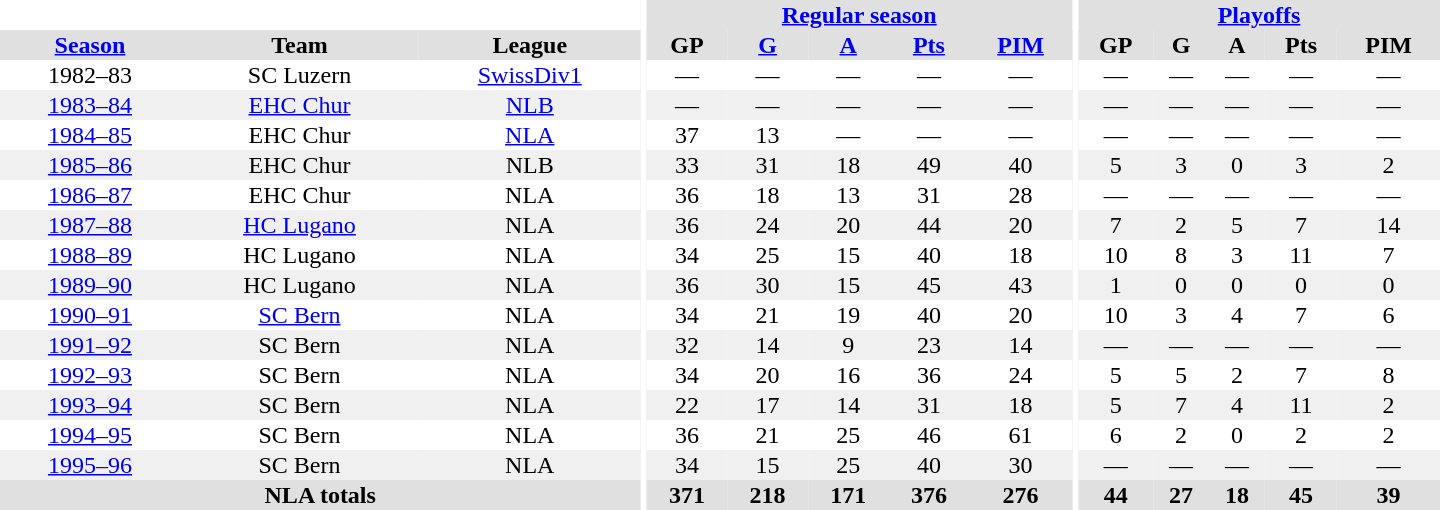<table border="0" cellpadding="1" cellspacing="0" style="text-align:center; width:60em">
<tr bgcolor="#e0e0e0">
<th colspan="3" bgcolor="#ffffff"></th>
<th rowspan="99" bgcolor="#ffffff"></th>
<th colspan="5"><a href='#'>Regular season</a></th>
<th rowspan="99" bgcolor="#ffffff"></th>
<th colspan="5"><a href='#'>Playoffs</a></th>
</tr>
<tr bgcolor="#e0e0e0">
<th><a href='#'>Season</a></th>
<th>Team</th>
<th>League</th>
<th>GP</th>
<th><a href='#'>G</a></th>
<th><a href='#'>A</a></th>
<th><a href='#'>Pts</a></th>
<th><a href='#'>PIM</a></th>
<th>GP</th>
<th>G</th>
<th>A</th>
<th>Pts</th>
<th>PIM</th>
</tr>
<tr>
<td>1982–83</td>
<td>SC Luzern</td>
<td><a href='#'>SwissDiv1</a></td>
<td>—</td>
<td>—</td>
<td>—</td>
<td>—</td>
<td>—</td>
<td>—</td>
<td>—</td>
<td>—</td>
<td>—</td>
<td>—</td>
</tr>
<tr bgcolor="#f0f0f0">
<td><a href='#'>1983–84</a></td>
<td><a href='#'>EHC Chur</a></td>
<td><a href='#'>NLB</a></td>
<td>—</td>
<td>—</td>
<td>—</td>
<td>—</td>
<td>—</td>
<td>—</td>
<td>—</td>
<td>—</td>
<td>—</td>
<td>—</td>
</tr>
<tr>
<td><a href='#'>1984–85</a></td>
<td>EHC Chur</td>
<td><a href='#'>NLA</a></td>
<td>37</td>
<td>13</td>
<td>—</td>
<td>—</td>
<td>—</td>
<td>—</td>
<td>—</td>
<td>—</td>
<td>—</td>
<td>—</td>
</tr>
<tr bgcolor="#f0f0f0">
<td><a href='#'>1985–86</a></td>
<td>EHC Chur</td>
<td>NLB</td>
<td>33</td>
<td>31</td>
<td>18</td>
<td>49</td>
<td>40</td>
<td>5</td>
<td>3</td>
<td>0</td>
<td>3</td>
<td>2</td>
</tr>
<tr>
<td><a href='#'>1986–87</a></td>
<td>EHC Chur</td>
<td>NLA</td>
<td>36</td>
<td>18</td>
<td>13</td>
<td>31</td>
<td>28</td>
<td>—</td>
<td>—</td>
<td>—</td>
<td>—</td>
<td>—</td>
</tr>
<tr bgcolor="#f0f0f0">
<td><a href='#'>1987–88</a></td>
<td><a href='#'>HC Lugano</a></td>
<td>NLA</td>
<td>36</td>
<td>24</td>
<td>20</td>
<td>44</td>
<td>20</td>
<td>7</td>
<td>2</td>
<td>5</td>
<td>7</td>
<td>14</td>
</tr>
<tr>
<td><a href='#'>1988–89</a></td>
<td>HC Lugano</td>
<td>NLA</td>
<td>34</td>
<td>25</td>
<td>15</td>
<td>40</td>
<td>18</td>
<td>10</td>
<td>8</td>
<td>3</td>
<td>11</td>
<td>7</td>
</tr>
<tr bgcolor="#f0f0f0">
<td><a href='#'>1989–90</a></td>
<td>HC Lugano</td>
<td>NLA</td>
<td>36</td>
<td>30</td>
<td>15</td>
<td>45</td>
<td>43</td>
<td>1</td>
<td>0</td>
<td>0</td>
<td>0</td>
<td>0</td>
</tr>
<tr>
<td><a href='#'>1990–91</a></td>
<td><a href='#'>SC Bern</a></td>
<td>NLA</td>
<td>34</td>
<td>21</td>
<td>19</td>
<td>40</td>
<td>20</td>
<td>10</td>
<td>3</td>
<td>4</td>
<td>7</td>
<td>6</td>
</tr>
<tr bgcolor="#f0f0f0">
<td><a href='#'>1991–92</a></td>
<td>SC Bern</td>
<td>NLA</td>
<td>32</td>
<td>14</td>
<td>9</td>
<td>23</td>
<td>14</td>
<td>—</td>
<td>—</td>
<td>—</td>
<td>—</td>
<td>—</td>
</tr>
<tr>
<td><a href='#'>1992–93</a></td>
<td>SC Bern</td>
<td>NLA</td>
<td>34</td>
<td>20</td>
<td>16</td>
<td>36</td>
<td>24</td>
<td>5</td>
<td>5</td>
<td>2</td>
<td>7</td>
<td>8</td>
</tr>
<tr bgcolor="#f0f0f0">
<td><a href='#'>1993–94</a></td>
<td>SC Bern</td>
<td>NLA</td>
<td>22</td>
<td>17</td>
<td>14</td>
<td>31</td>
<td>18</td>
<td>5</td>
<td>7</td>
<td>4</td>
<td>11</td>
<td>2</td>
</tr>
<tr>
<td><a href='#'>1994–95</a></td>
<td>SC Bern</td>
<td>NLA</td>
<td>36</td>
<td>21</td>
<td>25</td>
<td>46</td>
<td>61</td>
<td>6</td>
<td>2</td>
<td>0</td>
<td>2</td>
<td>2</td>
</tr>
<tr bgcolor="#f0f0f0">
<td><a href='#'>1995–96</a></td>
<td>SC Bern</td>
<td>NLA</td>
<td>34</td>
<td>15</td>
<td>25</td>
<td>40</td>
<td>30</td>
<td>—</td>
<td>—</td>
<td>—</td>
<td>—</td>
<td>—</td>
</tr>
<tr>
</tr>
<tr ALIGN="center" bgcolor="#e0e0e0">
<th colspan="3">NLA totals</th>
<th ALIGN="center">371</th>
<th ALIGN="center">218</th>
<th ALIGN="center">171</th>
<th ALIGN="center">376</th>
<th ALIGN="center">276</th>
<th ALIGN="center">44</th>
<th ALIGN="center">27</th>
<th ALIGN="center">18</th>
<th ALIGN="center">45</th>
<th ALIGN="center">39</th>
</tr>
</table>
